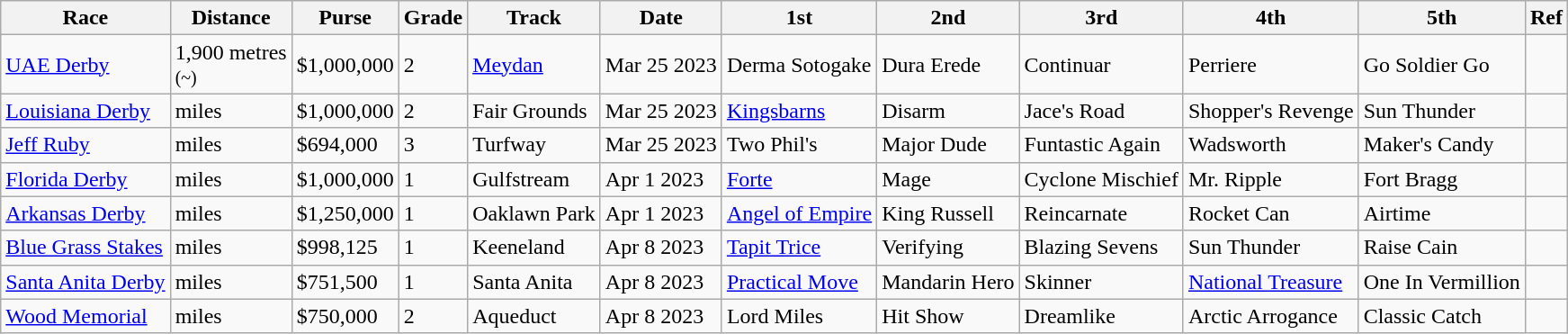<table class="wikitable">
<tr>
<th>Race</th>
<th>Distance</th>
<th>Purse</th>
<th>Grade</th>
<th>Track</th>
<th>Date</th>
<th>1st</th>
<th>2nd</th>
<th>3rd</th>
<th>4th</th>
<th>5th</th>
<th>Ref</th>
</tr>
<tr>
<td><a href='#'>UAE Derby</a></td>
<td>1,900 metres<br><small>(~)</small></td>
<td>$1,000,000</td>
<td>2</td>
<td><a href='#'>Meydan</a></td>
<td>Mar 25 2023</td>
<td>Derma Sotogake</td>
<td>Dura Erede</td>
<td>Continuar</td>
<td>Perriere</td>
<td>Go Soldier Go</td>
<td></td>
</tr>
<tr>
<td><a href='#'>Louisiana Derby</a></td>
<td> miles</td>
<td>$1,000,000</td>
<td>2</td>
<td>Fair Grounds</td>
<td>Mar 25 2023</td>
<td><a href='#'>Kingsbarns</a></td>
<td>Disarm</td>
<td>Jace's Road</td>
<td>Shopper's Revenge</td>
<td>Sun Thunder</td>
<td></td>
</tr>
<tr>
<td><a href='#'>Jeff Ruby</a></td>
<td> miles</td>
<td>$694,000</td>
<td>3</td>
<td>Turfway</td>
<td>Mar 25 2023</td>
<td>Two Phil's</td>
<td>Major Dude</td>
<td>Funtastic Again</td>
<td>Wadsworth</td>
<td>Maker's Candy</td>
<td></td>
</tr>
<tr>
<td><a href='#'>Florida Derby</a></td>
<td> miles</td>
<td>$1,000,000</td>
<td>1</td>
<td>Gulfstream</td>
<td>Apr 1 2023</td>
<td><a href='#'>Forte</a></td>
<td>Mage</td>
<td>Cyclone Mischief</td>
<td>Mr. Ripple</td>
<td>Fort Bragg</td>
<td></td>
</tr>
<tr>
<td><a href='#'>Arkansas Derby</a></td>
<td> miles</td>
<td>$1,250,000</td>
<td>1</td>
<td>Oaklawn Park</td>
<td>Apr 1 2023</td>
<td><a href='#'>Angel of Empire</a></td>
<td>King Russell</td>
<td>Reincarnate</td>
<td>Rocket Can</td>
<td>Airtime</td>
<td></td>
</tr>
<tr>
<td><a href='#'>Blue Grass Stakes</a></td>
<td> miles</td>
<td>$998,125</td>
<td>1</td>
<td>Keeneland</td>
<td>Apr 8 2023</td>
<td><a href='#'>Tapit Trice</a></td>
<td>Verifying</td>
<td>Blazing Sevens</td>
<td>Sun Thunder</td>
<td>Raise Cain</td>
<td></td>
</tr>
<tr>
<td><a href='#'>Santa Anita Derby</a></td>
<td> miles</td>
<td>$751,500</td>
<td>1</td>
<td>Santa Anita</td>
<td>Apr 8 2023</td>
<td><a href='#'>Practical Move</a></td>
<td>Mandarin Hero</td>
<td>Skinner</td>
<td><a href='#'>National Treasure</a></td>
<td>One In Vermillion</td>
<td></td>
</tr>
<tr>
<td><a href='#'>Wood Memorial</a></td>
<td> miles</td>
<td>$750,000</td>
<td>2</td>
<td>Aqueduct</td>
<td>Apr 8 2023</td>
<td>Lord Miles</td>
<td>Hit Show</td>
<td>Dreamlike</td>
<td>Arctic Arrogance</td>
<td>Classic Catch</td>
<td></td>
</tr>
</table>
